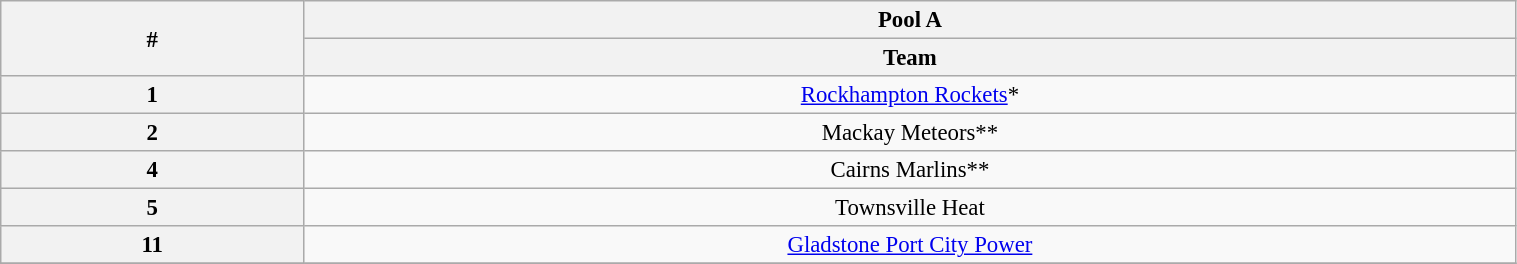<table class="wikitable" width="80%" style="font-size:95%; text-align:center">
<tr>
<th width="5%" rowspan=2>#</th>
<th colspan="1" align="center">Pool A</th>
</tr>
<tr>
<th width="20%">Team</th>
</tr>
<tr>
<th>1</th>
<td align=center><a href='#'>Rockhampton Rockets</a>*</td>
</tr>
<tr>
<th>2</th>
<td align=center>Mackay Meteors**</td>
</tr>
<tr>
<th>4</th>
<td align=center>Cairns Marlins**</td>
</tr>
<tr>
<th>5</th>
<td align=center>Townsville Heat</td>
</tr>
<tr>
<th>11</th>
<td align=center><a href='#'>Gladstone Port City Power</a></td>
</tr>
<tr>
</tr>
</table>
